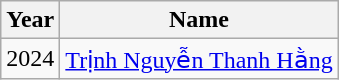<table class="wikitable" style="text-align:center;">
<tr>
<th style="text-align:center;">Year</th>
<th>Name</th>
</tr>
<tr>
<td>2024</td>
<td align=left> <a href='#'>Trịnh Nguyễn Thanh Hằng</a></td>
</tr>
</table>
